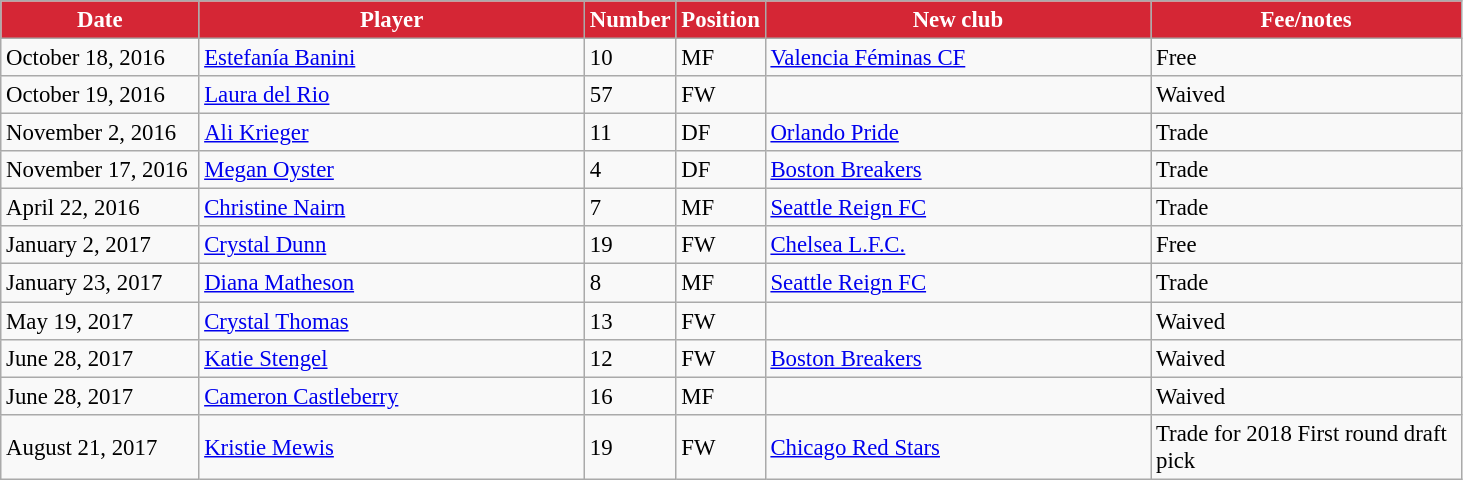<table class="wikitable" style="text-align:left; font-size:95%;">
<tr>
<th style="color:white; background:#D52635; width:125px;">Date</th>
<th style="color:white; background:#D52635; width:250px;">Player</th>
<th style="color:white; background:#D52635; width:50px;">Number</th>
<th style="color:white; background:#D52635; width:50px;">Position</th>
<th style="color:white; background:#D52635; width:250px;">New club</th>
<th style="color:white; background:#D52635; width:200px;">Fee/notes</th>
</tr>
<tr>
<td>October 18, 2016</td>
<td> <a href='#'>Estefanía Banini</a></td>
<td>10</td>
<td>MF</td>
<td> <a href='#'>Valencia Féminas CF</a></td>
<td>Free</td>
</tr>
<tr>
<td>October 19, 2016</td>
<td> <a href='#'>Laura del Rio</a></td>
<td>57</td>
<td>FW</td>
<td></td>
<td>Waived</td>
</tr>
<tr>
<td>November 2, 2016</td>
<td> <a href='#'>Ali Krieger</a></td>
<td>11</td>
<td>DF</td>
<td> <a href='#'>Orlando Pride</a></td>
<td>Trade</td>
</tr>
<tr>
<td>November 17, 2016</td>
<td> <a href='#'>Megan Oyster</a></td>
<td>4</td>
<td>DF</td>
<td> <a href='#'>Boston Breakers</a></td>
<td>Trade</td>
</tr>
<tr>
<td>April 22, 2016</td>
<td> <a href='#'>Christine Nairn</a></td>
<td>7</td>
<td>MF</td>
<td> <a href='#'>Seattle Reign FC</a></td>
<td>Trade</td>
</tr>
<tr>
<td>January 2, 2017</td>
<td> <a href='#'>Crystal Dunn</a></td>
<td>19</td>
<td>FW</td>
<td> <a href='#'>Chelsea L.F.C.</a></td>
<td>Free</td>
</tr>
<tr>
<td>January 23, 2017</td>
<td> <a href='#'>Diana Matheson</a></td>
<td>8</td>
<td>MF</td>
<td> <a href='#'>Seattle Reign FC</a></td>
<td>Trade</td>
</tr>
<tr>
<td>May 19, 2017</td>
<td> <a href='#'>Crystal Thomas</a></td>
<td>13</td>
<td>FW</td>
<td></td>
<td>Waived</td>
</tr>
<tr>
<td>June 28, 2017</td>
<td> <a href='#'>Katie Stengel</a></td>
<td>12</td>
<td>FW</td>
<td> <a href='#'>Boston Breakers</a></td>
<td>Waived</td>
</tr>
<tr>
<td>June 28, 2017</td>
<td> <a href='#'>Cameron Castleberry</a></td>
<td>16</td>
<td>MF</td>
<td></td>
<td>Waived</td>
</tr>
<tr>
<td>August 21, 2017</td>
<td> <a href='#'>Kristie Mewis</a></td>
<td>19</td>
<td>FW</td>
<td> <a href='#'>Chicago Red Stars</a></td>
<td>Trade for 2018 First round draft pick</td>
</tr>
</table>
